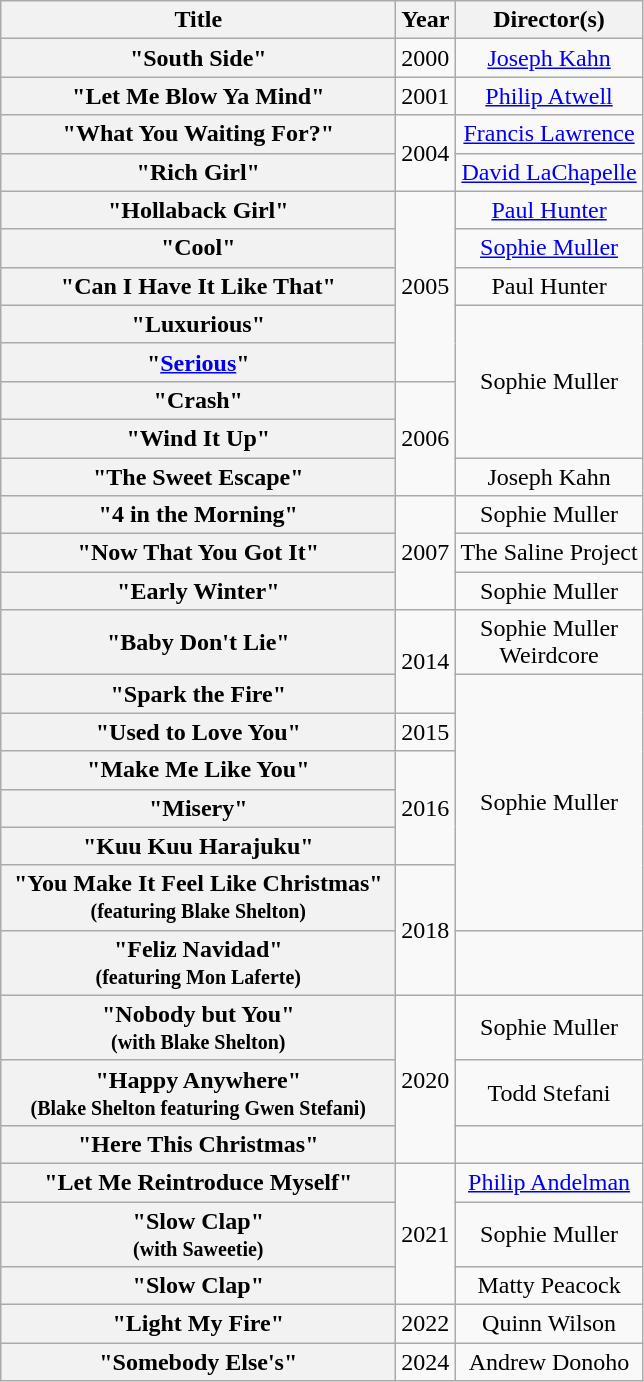<table class="wikitable plainrowheaders" style="text-align:center;">
<tr>
<th scope="col" style="width:16em;">Title</th>
<th scope="col">Year</th>
<th scope="col">Director(s)</th>
</tr>
<tr>
<th scope="row">"South Side"<br></th>
<td>2000</td>
<td><a href='#'>Joseph Kahn</a></td>
</tr>
<tr>
<th scope="row">"Let Me Blow Ya Mind"<br></th>
<td>2001</td>
<td><a href='#'>Philip Atwell</a></td>
</tr>
<tr>
<th scope="row">"What You Waiting For?"</th>
<td rowspan="2">2004</td>
<td><a href='#'>Francis Lawrence</a></td>
</tr>
<tr>
<th scope="row">"Rich Girl"<br></th>
<td><a href='#'>David LaChapelle</a></td>
</tr>
<tr>
<th scope="row">"Hollaback Girl"</th>
<td rowspan="5">2005</td>
<td><a href='#'>Paul Hunter</a></td>
</tr>
<tr>
<th scope="row">"Cool"</th>
<td><a href='#'>Sophie Muller</a></td>
</tr>
<tr>
<th scope="row">"Can I Have It Like That"<br></th>
<td>Paul Hunter</td>
</tr>
<tr>
<th scope="row">"Luxurious"<br></th>
<td rowspan="4">Sophie Muller</td>
</tr>
<tr>
<th scope="row">"<a href='#'>Serious</a>"</th>
</tr>
<tr>
<th scope="row">"Crash"</th>
<td rowspan="3">2006</td>
</tr>
<tr>
<th scope="row">"Wind It Up"</th>
</tr>
<tr>
<th scope="row">"The Sweet Escape"<br></th>
<td>Joseph Kahn</td>
</tr>
<tr>
<th scope="row">"4 in the Morning"</th>
<td rowspan="3">2007</td>
<td>Sophie Muller</td>
</tr>
<tr>
<th scope="row">"Now That You Got It"<br></th>
<td>The Saline Project</td>
</tr>
<tr>
<th scope="row">"Early Winter"</th>
<td>Sophie Muller</td>
</tr>
<tr>
<th scope="row">"Baby Don't Lie"</th>
<td rowspan="2">2014</td>
<td>Sophie Muller<br>Weirdcore</td>
</tr>
<tr>
<th scope="row">"Spark the Fire"</th>
<td rowspan="6">Sophie Muller</td>
</tr>
<tr>
<th scope="row">"Used to Love You"</th>
<td>2015</td>
</tr>
<tr>
<th scope="row">"Make Me Like You"</th>
<td rowspan="3">2016</td>
</tr>
<tr>
<th scope="row">"Misery"</th>
</tr>
<tr>
<th scope="row">"Kuu Kuu Harajuku"</th>
</tr>
<tr>
<th scope="row">"You Make It Feel Like Christmas"<br><small>(featuring Blake Shelton)</small></th>
<td rowspan="2">2018</td>
</tr>
<tr>
<th scope="row">"Feliz Navidad"<br><small>(featuring Mon Laferte)</small></th>
<td></td>
</tr>
<tr>
<th scope="row">"Nobody but You"<br><small>(with Blake Shelton)</small></th>
<td rowspan="3">2020</td>
<td>Sophie Muller</td>
</tr>
<tr>
<th scope="row">"Happy Anywhere"<br><small>(Blake Shelton featuring Gwen Stefani)</small></th>
<td>Todd Stefani</td>
</tr>
<tr>
<th scope="row">"Here This Christmas"</th>
<td></td>
</tr>
<tr>
<th scope="row">"Let Me Reintroduce Myself"</th>
<td rowspan="3">2021</td>
<td><a href='#'>Philip Andelman</a></td>
</tr>
<tr>
<th scope="row">"Slow Clap"<br><small>(with Saweetie)</small></th>
<td>Sophie Muller</td>
</tr>
<tr>
<th scope="row">"Slow Clap"</th>
<td>Matty Peacock</td>
</tr>
<tr>
<th scope="row">"Light My Fire"<br></th>
<td rowspan="1">2022</td>
<td>Quinn Wilson</td>
</tr>
<tr>
<th scope="row">"Somebody Else's"</th>
<td rowspan="1">2024</td>
<td rowspan="1">Andrew Donoho</td>
</tr>
</table>
